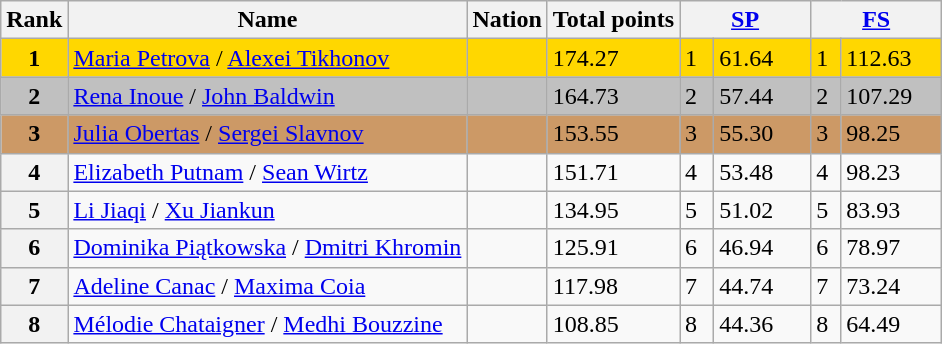<table class="wikitable">
<tr>
<th>Rank</th>
<th>Name</th>
<th>Nation</th>
<th>Total points</th>
<th colspan="2" width="80px"><a href='#'>SP</a></th>
<th colspan="2" width="80px"><a href='#'>FS</a></th>
</tr>
<tr bgcolor="gold">
<td align="center"><strong>1</strong></td>
<td><a href='#'>Maria Petrova</a> / <a href='#'>Alexei Tikhonov</a></td>
<td></td>
<td>174.27</td>
<td>1</td>
<td>61.64</td>
<td>1</td>
<td>112.63</td>
</tr>
<tr bgcolor="silver">
<td align="center"><strong>2</strong></td>
<td><a href='#'>Rena Inoue</a> / <a href='#'>John Baldwin</a></td>
<td></td>
<td>164.73</td>
<td>2</td>
<td>57.44</td>
<td>2</td>
<td>107.29</td>
</tr>
<tr bgcolor="cc9966">
<td align="center"><strong>3</strong></td>
<td><a href='#'>Julia Obertas</a> / <a href='#'>Sergei Slavnov</a></td>
<td></td>
<td>153.55</td>
<td>3</td>
<td>55.30</td>
<td>3</td>
<td>98.25</td>
</tr>
<tr>
<th>4</th>
<td><a href='#'>Elizabeth Putnam</a> / <a href='#'>Sean Wirtz</a></td>
<td></td>
<td>151.71</td>
<td>4</td>
<td>53.48</td>
<td>4</td>
<td>98.23</td>
</tr>
<tr>
<th>5</th>
<td><a href='#'>Li Jiaqi</a> / <a href='#'>Xu Jiankun</a></td>
<td></td>
<td>134.95</td>
<td>5</td>
<td>51.02</td>
<td>5</td>
<td>83.93</td>
</tr>
<tr>
<th>6</th>
<td><a href='#'>Dominika Piątkowska</a> / <a href='#'>Dmitri Khromin</a></td>
<td></td>
<td>125.91</td>
<td>6</td>
<td>46.94</td>
<td>6</td>
<td>78.97</td>
</tr>
<tr>
<th>7</th>
<td><a href='#'>Adeline Canac</a> / <a href='#'>Maxima Coia</a></td>
<td></td>
<td>117.98</td>
<td>7</td>
<td>44.74</td>
<td>7</td>
<td>73.24</td>
</tr>
<tr>
<th>8</th>
<td><a href='#'>Mélodie Chataigner</a> / <a href='#'>Medhi Bouzzine</a></td>
<td></td>
<td>108.85</td>
<td>8</td>
<td>44.36</td>
<td>8</td>
<td>64.49</td>
</tr>
</table>
